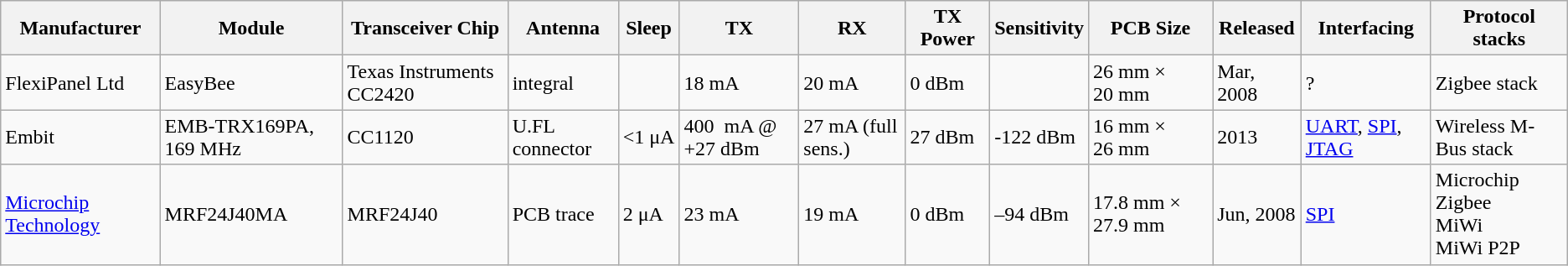<table class="wikitable">
<tr>
<th>Manufacturer</th>
<th>Module</th>
<th>Transceiver Chip</th>
<th>Antenna</th>
<th>Sleep</th>
<th>TX</th>
<th>RX</th>
<th>TX Power</th>
<th>Sensitivity</th>
<th>PCB Size</th>
<th>Released</th>
<th>Interfacing</th>
<th>Protocol stacks</th>
</tr>
<tr>
<td>FlexiPanel Ltd</td>
<td>EasyBee</td>
<td>Texas Instruments CC2420</td>
<td>integral</td>
<td></td>
<td>18 mA</td>
<td>20 mA</td>
<td>0 dBm</td>
<td></td>
<td>26 mm × 20 mm</td>
<td>Mar, 2008</td>
<td>?</td>
<td>Zigbee stack</td>
</tr>
<tr>
<td>Embit</td>
<td>EMB-TRX169PA, 169 MHz</td>
<td>CC1120</td>
<td>U.FL connector</td>
<td><1 μA</td>
<td>400  mA @ +27 dBm</td>
<td>27 mA (full sens.)</td>
<td>27 dBm</td>
<td>-122 dBm</td>
<td>16 mm × 26 mm</td>
<td>2013</td>
<td><a href='#'>UART</a>, <a href='#'>SPI</a>, <a href='#'>JTAG</a></td>
<td>Wireless M-Bus stack</td>
</tr>
<tr>
<td><a href='#'>Microchip Technology</a></td>
<td>MRF24J40MA</td>
<td>MRF24J40</td>
<td>PCB trace</td>
<td>2 μA</td>
<td>23 mA</td>
<td>19 mA</td>
<td>0 dBm</td>
<td>–94 dBm</td>
<td>17.8 mm × 27.9 mm</td>
<td>Jun, 2008</td>
<td><a href='#'>SPI</a></td>
<td>Microchip Zigbee <br> MiWi <br> MiWi P2P</td>
</tr>
</table>
